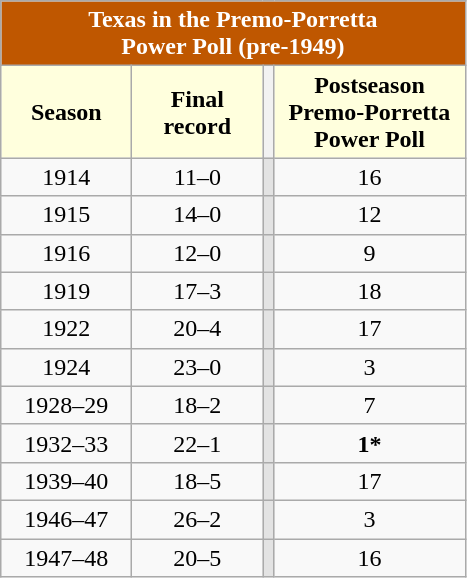<table class="wikitable" style="text-align:center">
<tr>
<td colspan="4" style= "background: #BF5700; color:white"><strong>Texas in the Premo-Porretta<br>Power Poll (pre-1949)</strong></td>
</tr>
<tr>
<th style="width:80px; background: #ffffdd;">Season</th>
<th style="width:80px; background: #ffffdd;">Final<br>record</th>
<th></th>
<th style="width:120px; background: #ffffdd;">Postseason<br>Premo-Porretta<br>Power Poll</th>
</tr>
<tr>
<td>1914</td>
<td>11–0</td>
<td style="background: #e3e3e3;"></td>
<td>16</td>
</tr>
<tr>
<td>1915</td>
<td>14–0</td>
<td style="background: #e3e3e3;"></td>
<td>12</td>
</tr>
<tr>
<td>1916</td>
<td>12–0</td>
<td style="background: #e3e3e3;"></td>
<td>9</td>
</tr>
<tr>
<td>1919</td>
<td>17–3</td>
<td style="background: #e3e3e3;"></td>
<td>18</td>
</tr>
<tr>
<td>1922</td>
<td>20–4</td>
<td style="background: #e3e3e3;"></td>
<td>17</td>
</tr>
<tr>
<td>1924</td>
<td>23–0</td>
<td style="background: #e3e3e3;"></td>
<td>3</td>
</tr>
<tr>
<td>1928–29</td>
<td>18–2</td>
<td style="background: #e3e3e3;"></td>
<td>7</td>
</tr>
<tr>
<td>1932–33</td>
<td>22–1</td>
<td style="background: #e3e3e3;"></td>
<td><strong>1*</strong></td>
</tr>
<tr>
<td>1939–40</td>
<td>18–5</td>
<td style="background: #e3e3e3;"></td>
<td>17</td>
</tr>
<tr>
<td>1946–47</td>
<td>26–2</td>
<td style="background: #e3e3e3;"></td>
<td>3</td>
</tr>
<tr>
<td>1947–48</td>
<td>20–5</td>
<td style="background: #e3e3e3;"></td>
<td>16</td>
</tr>
</table>
